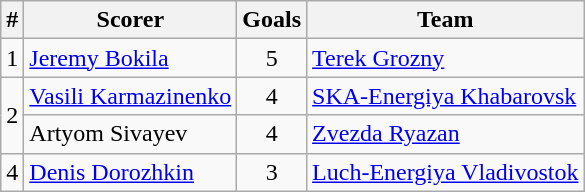<table class="wikitable">
<tr>
<th>#</th>
<th>Scorer</th>
<th>Goals</th>
<th>Team</th>
</tr>
<tr>
<td rowspan=1>1</td>
<td> <a href='#'>Jeremy Bokila</a></td>
<td align=center>5</td>
<td><a href='#'>Terek Grozny</a></td>
</tr>
<tr>
<td rowspan=2>2</td>
<td> <a href='#'>Vasili Karmazinenko</a></td>
<td align=center>4</td>
<td><a href='#'>SKA-Energiya Khabarovsk</a></td>
</tr>
<tr>
<td> Artyom Sivayev</td>
<td align=center>4</td>
<td><a href='#'>Zvezda Ryazan</a></td>
</tr>
<tr>
<td rowspan=1>4</td>
<td> <a href='#'>Denis Dorozhkin</a></td>
<td align=center>3</td>
<td><a href='#'>Luch-Energiya Vladivostok</a></td>
</tr>
</table>
